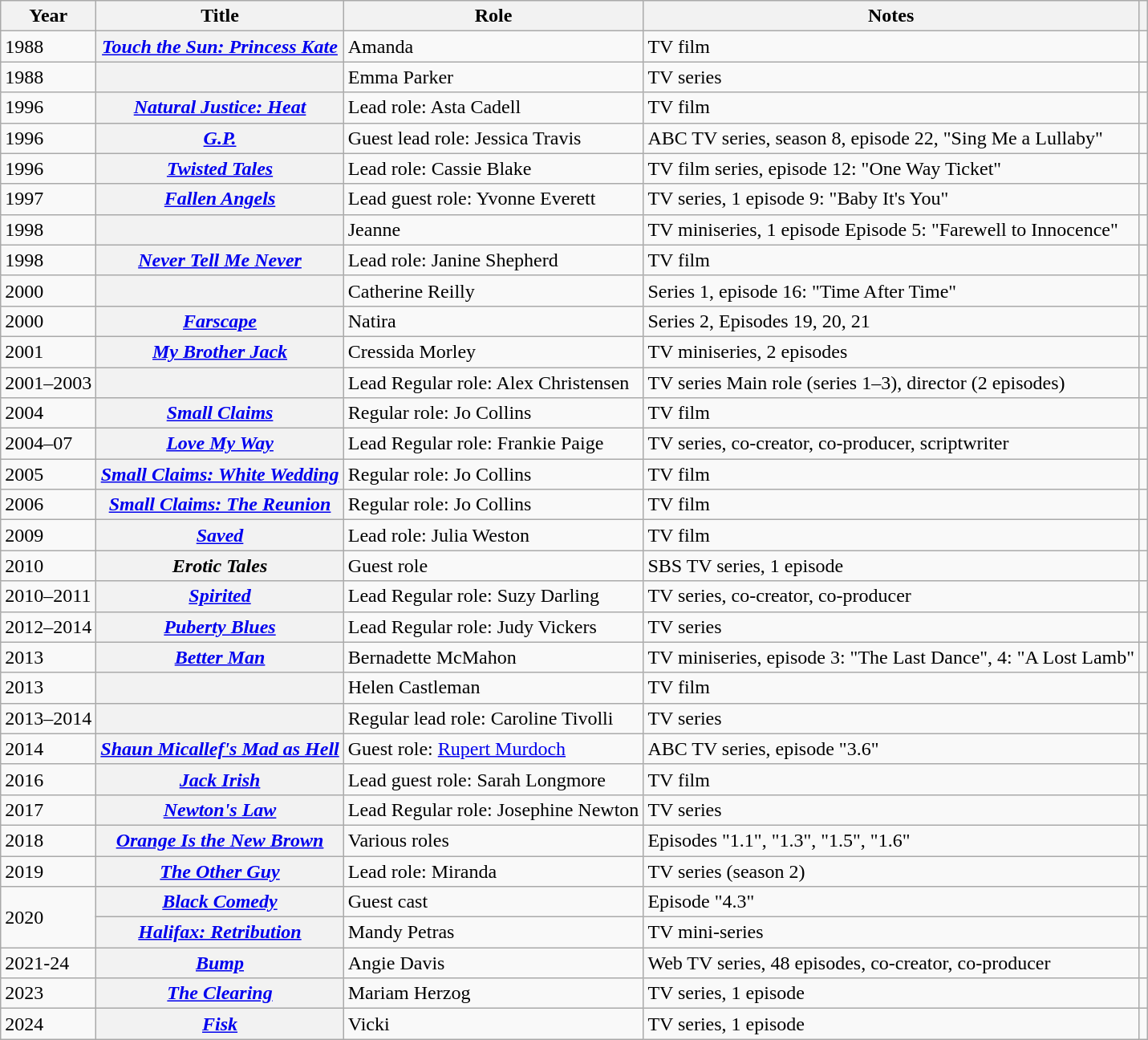<table class="wikitable plainrowheaders sortable">
<tr>
<th scope="col">Year</th>
<th scope="col">Title</th>
<th scope="col">Role</th>
<th scope="col" class="unsortable">Notes</th>
<th scope="col" class="unsortable"></th>
</tr>
<tr>
<td>1988</td>
<th scope="row"><em><a href='#'>Touch the Sun: Princess Kate</a></em></th>
<td>Amanda</td>
<td>TV film</td>
<td></td>
</tr>
<tr>
<td>1988</td>
<th scope="row"><em></em></th>
<td>Emma Parker</td>
<td>TV series</td>
<td></td>
</tr>
<tr>
<td>1996</td>
<th scope="row"><em><a href='#'>Natural Justice: Heat</a></em></th>
<td>Lead role: Asta Cadell</td>
<td>TV film</td>
<td></td>
</tr>
<tr>
<td>1996</td>
<th scope="row"><em><a href='#'>G.P.</a></em></th>
<td>Guest lead role: Jessica Travis</td>
<td>ABC TV series, season 8, episode 22, "Sing Me a Lullaby"</td>
<td></td>
</tr>
<tr>
<td>1996</td>
<th scope="row"><em><a href='#'>Twisted Tales</a></em></th>
<td>Lead role: Cassie Blake</td>
<td>TV film series, episode 12: "One Way Ticket"</td>
<td></td>
</tr>
<tr>
<td>1997</td>
<th scope="row"><em><a href='#'>Fallen Angels</a></em></th>
<td>Lead guest role: Yvonne Everett</td>
<td>TV series, 1 episode 9: "Baby It's You"</td>
<td></td>
</tr>
<tr>
<td>1998</td>
<th scope="row"><em></em></th>
<td>Jeanne</td>
<td>TV miniseries, 1 episode Episode 5: "Farewell to Innocence"</td>
<td></td>
</tr>
<tr>
<td>1998</td>
<th scope="row"><em><a href='#'>Never Tell Me Never</a></em></th>
<td>Lead role: Janine Shepherd</td>
<td>TV film</td>
<td></td>
</tr>
<tr>
<td>2000</td>
<th scope="row"><em></em></th>
<td>Catherine Reilly</td>
<td>Series 1, episode 16: "Time After Time"</td>
<td></td>
</tr>
<tr>
<td>2000</td>
<th scope="row"><em><a href='#'>Farscape</a></em></th>
<td>Natira</td>
<td>Series 2, Episodes 19, 20, 21</td>
<td></td>
</tr>
<tr>
<td>2001</td>
<th scope="row"><em><a href='#'>My Brother Jack</a></em></th>
<td>Cressida Morley</td>
<td>TV miniseries, 2 episodes</td>
<td></td>
</tr>
<tr>
<td>2001–2003</td>
<th scope="row"><em></em></th>
<td>Lead Regular role: Alex Christensen</td>
<td>TV series Main role (series 1–3), director (2 episodes)</td>
<td></td>
</tr>
<tr>
<td>2004</td>
<th scope="row"><em><a href='#'>Small Claims</a></em></th>
<td>Regular role: Jo Collins</td>
<td>TV film</td>
<td></td>
</tr>
<tr>
<td>2004–07</td>
<th scope="row"><em><a href='#'>Love My Way</a></em></th>
<td>Lead Regular role: Frankie Paige</td>
<td>TV series, co-creator, co-producer, scriptwriter</td>
<td></td>
</tr>
<tr>
<td>2005</td>
<th scope="row"><em><a href='#'>Small Claims: White Wedding</a></em></th>
<td>Regular role: Jo Collins</td>
<td>TV film</td>
<td></td>
</tr>
<tr>
<td>2006</td>
<th scope="row"><em><a href='#'>Small Claims: The Reunion</a></em></th>
<td>Regular role: Jo Collins</td>
<td>TV film</td>
<td></td>
</tr>
<tr>
<td>2009</td>
<th scope="row"><em><a href='#'>Saved</a></em></th>
<td>Lead role: Julia Weston</td>
<td>TV film</td>
<td></td>
</tr>
<tr>
<td>2010</td>
<th scope="row"><em>Erotic Tales</em></th>
<td>Guest role</td>
<td>SBS TV series, 1 episode</td>
<td></td>
</tr>
<tr>
<td>2010–2011</td>
<th scope="row"><em><a href='#'>Spirited</a></em></th>
<td>Lead Regular role: Suzy Darling</td>
<td>TV series, co-creator, co-producer</td>
<td></td>
</tr>
<tr>
<td>2012–2014</td>
<th scope="row"><em><a href='#'>Puberty Blues</a></em></th>
<td>Lead Regular role: Judy Vickers</td>
<td>TV series</td>
<td></td>
</tr>
<tr>
<td>2013</td>
<th scope="row"><em><a href='#'>Better Man</a></em></th>
<td>Bernadette McMahon</td>
<td>TV miniseries, episode 3: "The Last Dance", 4: "A Lost Lamb"</td>
<td></td>
</tr>
<tr>
<td>2013</td>
<th scope="row"><em></em></th>
<td>Helen Castleman</td>
<td>TV film</td>
<td></td>
</tr>
<tr>
<td>2013–2014</td>
<th scope="row"><em></em></th>
<td>Regular lead role: Caroline Tivolli</td>
<td>TV series</td>
<td></td>
</tr>
<tr>
<td>2014</td>
<th scope="row"><em><a href='#'>Shaun Micallef's Mad as Hell</a></em></th>
<td>Guest role: <a href='#'>Rupert Murdoch</a></td>
<td>ABC TV series, episode "3.6"</td>
</tr>
<tr>
<td>2016</td>
<th scope="row"><em><a href='#'>Jack Irish</a></em></th>
<td>Lead guest role: Sarah Longmore</td>
<td>TV film</td>
<td></td>
</tr>
<tr>
<td>2017</td>
<th scope="row"><em><a href='#'>Newton's Law</a></em></th>
<td>Lead Regular role: Josephine Newton</td>
<td>TV series</td>
<td></td>
</tr>
<tr>
<td>2018</td>
<th scope="row"><em><a href='#'>Orange Is the New Brown</a></em></th>
<td>Various roles</td>
<td>Episodes "1.1", "1.3", "1.5", "1.6"</td>
<td></td>
</tr>
<tr>
<td>2019</td>
<th scope="row"><em><a href='#'>The Other Guy</a></em></th>
<td>Lead role: Miranda</td>
<td>TV series (season 2)</td>
<td></td>
</tr>
<tr>
<td rowspan="2">2020</td>
<th scope="row"><em><a href='#'>Black Comedy</a></em></th>
<td>Guest cast</td>
<td>Episode "4.3"</td>
<td></td>
</tr>
<tr>
<th scope="row"><em><a href='#'>Halifax: Retribution</a></em></th>
<td>Mandy Petras</td>
<td>TV mini-series</td>
<td></td>
</tr>
<tr>
<td>2021-24</td>
<th scope="row"><em><a href='#'>Bump</a></em></th>
<td>Angie Davis</td>
<td>Web TV series, 48 episodes, co-creator, co-producer</td>
<td></td>
</tr>
<tr>
<td>2023</td>
<th scope="row"><em><a href='#'>The Clearing</a></em></th>
<td>Mariam Herzog</td>
<td>TV series, 1 episode</td>
<td></td>
</tr>
<tr>
<td>2024</td>
<th scope="row"><em><a href='#'>Fisk</a></em></th>
<td>Vicki</td>
<td>TV series, 1 episode</td>
<td></td>
</tr>
</table>
